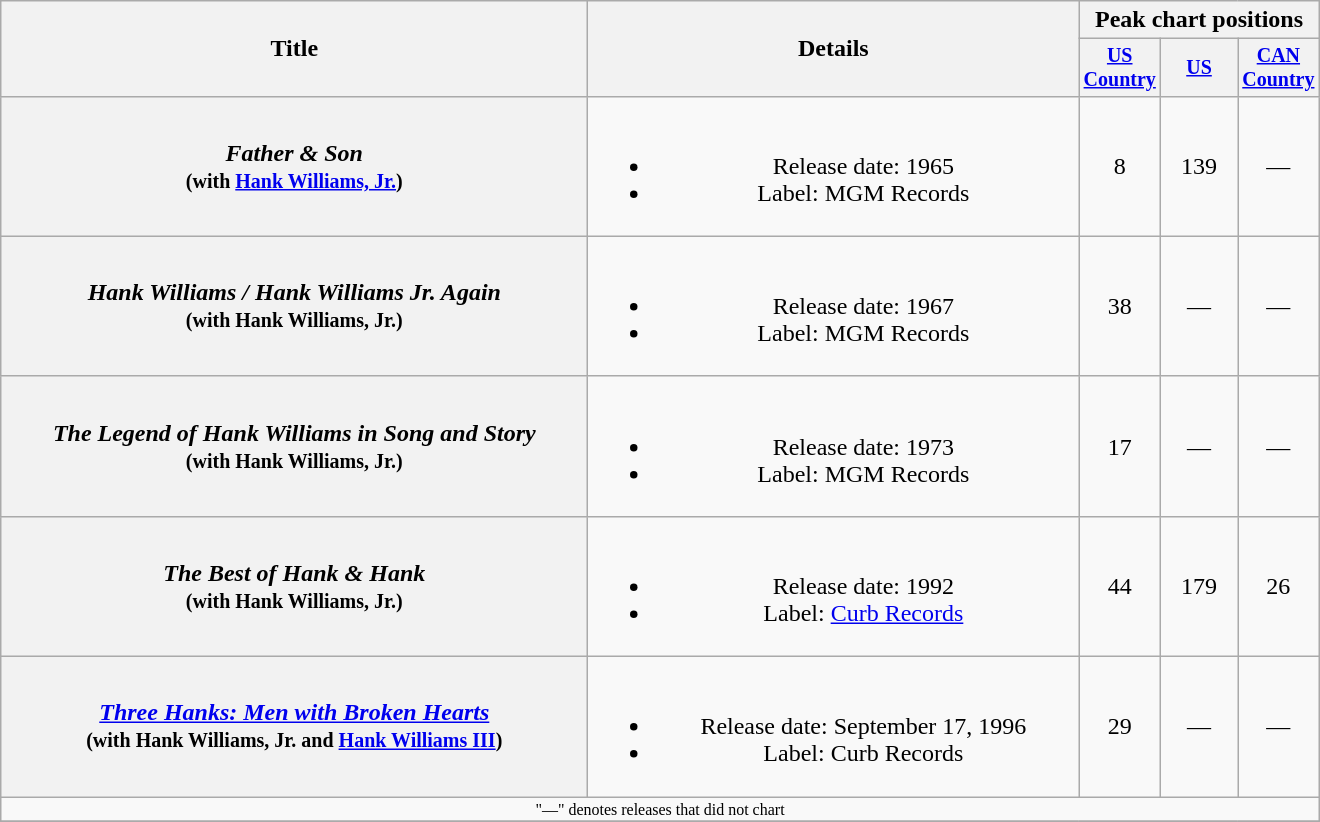<table class="wikitable plainrowheaders" style="text-align:center;">
<tr>
<th rowspan="2" style="width:24em;">Title</th>
<th rowspan="2" style="width:20em;">Details</th>
<th colspan="3">Peak chart positions</th>
</tr>
<tr style="font-size:smaller;">
<th width="45"><a href='#'>US Country</a></th>
<th width="45"><a href='#'>US</a></th>
<th width="45"><a href='#'>CAN Country</a></th>
</tr>
<tr>
<th scope="row"><em>Father & Son</em><br><small>(with <a href='#'>Hank Williams, Jr.</a>)</small></th>
<td><br><ul><li>Release date: 1965</li><li>Label: MGM Records</li></ul></td>
<td>8</td>
<td>139</td>
<td>—</td>
</tr>
<tr>
<th scope="row"><em>Hank Williams / Hank Williams Jr. Again</em><br><small>(with Hank Williams, Jr.)</small></th>
<td><br><ul><li>Release date: 1967</li><li>Label: MGM Records</li></ul></td>
<td>38</td>
<td>—</td>
<td>—</td>
</tr>
<tr>
<th scope="row"><em>The Legend of Hank Williams in Song and Story</em><br><small>(with Hank Williams, Jr.)</small></th>
<td><br><ul><li>Release date: 1973</li><li>Label: MGM Records</li></ul></td>
<td>17</td>
<td>—</td>
<td>—</td>
</tr>
<tr>
<th scope="row"><em>The Best of Hank & Hank</em><br><small>(with Hank Williams, Jr.)</small></th>
<td><br><ul><li>Release date: 1992</li><li>Label: <a href='#'>Curb Records</a></li></ul></td>
<td>44</td>
<td>179</td>
<td>26</td>
</tr>
<tr>
<th scope="row"><em><a href='#'>Three Hanks: Men with Broken Hearts</a></em><br><small>(with Hank Williams, Jr. and <a href='#'>Hank Williams III</a>)</small></th>
<td><br><ul><li>Release date: September 17, 1996</li><li>Label: Curb Records</li></ul></td>
<td>29</td>
<td>—</td>
<td>—</td>
</tr>
<tr>
<td colspan="5" style="font-size:8pt">"—" denotes releases that did not chart</td>
</tr>
<tr>
</tr>
</table>
